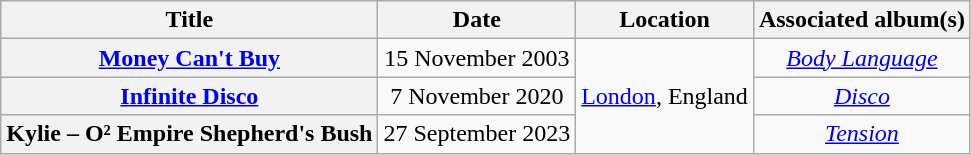<table class="wikitable plainrowheaders sortable" style="text-align:center;">
<tr>
<th scope=col class="unsortable">Title</th>
<th scope=col>Date</th>
<th scope=col>Location</th>
<th scope=col>Associated album(s)</th>
</tr>
<tr>
<th scope=row><a href='#'>Money Can't Buy</a></th>
<td>15 November 2003</td>
<td rowspan=3><a href='#'>London</a>, England</td>
<td><em><a href='#'>Body Language</a></em></td>
</tr>
<tr>
<th scope=row><a href='#'>Infinite Disco</a></th>
<td>7 November 2020</td>
<td><em><a href='#'>Disco</a></em></td>
</tr>
<tr>
<th scope=row>Kylie – O² Empire Shepherd's Bush</th>
<td>27 September 2023</td>
<td><em><a href='#'>Tension</a></em></td>
</tr>
</table>
